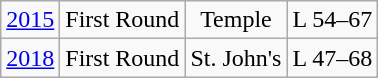<table class="wikitable">
<tr align="center">
<td><a href='#'>2015</a></td>
<td>First Round</td>
<td>Temple</td>
<td>L 54–67</td>
</tr>
<tr align="center">
<td><a href='#'>2018</a></td>
<td>First Round</td>
<td>St. John's</td>
<td>L 47–68</td>
</tr>
</table>
